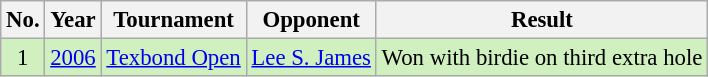<table class="wikitable" style="font-size:95%;">
<tr>
<th>No.</th>
<th>Year</th>
<th>Tournament</th>
<th>Opponent</th>
<th>Result</th>
</tr>
<tr style="background:#D0F0C0;">
<td align=center>1</td>
<td><a href='#'>2006</a></td>
<td><a href='#'>Texbond Open</a></td>
<td> <a href='#'>Lee S. James</a></td>
<td>Won with birdie on third extra hole</td>
</tr>
</table>
